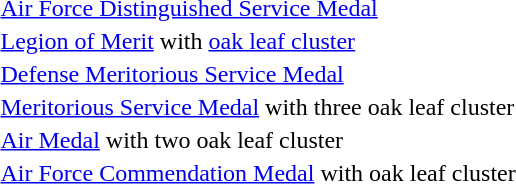<table>
<tr>
<td></td>
<td><a href='#'>Air Force Distinguished Service Medal</a></td>
</tr>
<tr>
<td></td>
<td><a href='#'>Legion of Merit</a> with <a href='#'>oak leaf cluster</a></td>
</tr>
<tr>
<td></td>
<td><a href='#'>Defense Meritorious Service Medal</a></td>
</tr>
<tr>
<td></td>
<td><a href='#'>Meritorious Service Medal</a> with three oak leaf cluster</td>
</tr>
<tr>
<td></td>
<td><a href='#'>Air Medal</a> with two oak leaf cluster</td>
</tr>
<tr>
<td></td>
<td><a href='#'>Air Force Commendation Medal</a> with oak leaf cluster</td>
</tr>
</table>
